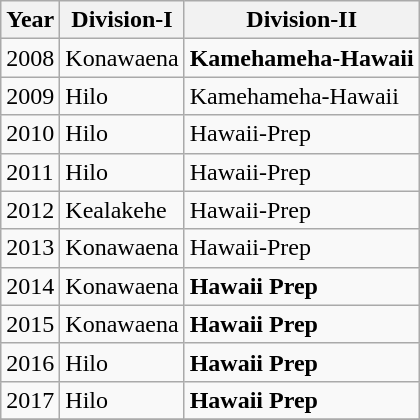<table class="wikitable">
<tr>
<th>Year</th>
<th>Division-I</th>
<th>Division-II</th>
</tr>
<tr>
<td>2008</td>
<td>Konawaena</td>
<td><strong>Kamehameha-Hawaii</strong></td>
</tr>
<tr>
<td>2009</td>
<td>Hilo</td>
<td>Kamehameha-Hawaii</td>
</tr>
<tr>
<td>2010</td>
<td>Hilo</td>
<td>Hawaii-Prep</td>
</tr>
<tr>
<td>2011</td>
<td>Hilo</td>
<td>Hawaii-Prep</td>
</tr>
<tr>
<td>2012</td>
<td>Kealakehe</td>
<td>Hawaii-Prep</td>
</tr>
<tr>
<td>2013</td>
<td>Konawaena</td>
<td>Hawaii-Prep</td>
</tr>
<tr>
<td>2014</td>
<td>Konawaena</td>
<td><strong>Hawaii Prep</strong></td>
</tr>
<tr>
<td>2015</td>
<td>Konawaena</td>
<td><strong>Hawaii Prep</strong></td>
</tr>
<tr>
<td>2016</td>
<td>Hilo</td>
<td><strong>Hawaii Prep</strong></td>
</tr>
<tr>
<td>2017</td>
<td>Hilo</td>
<td><strong>Hawaii Prep</strong></td>
</tr>
<tr>
</tr>
</table>
